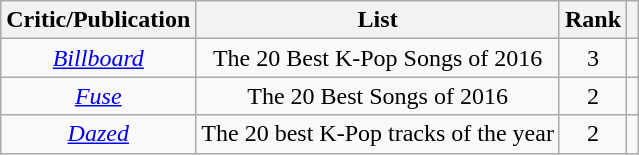<table class="wikitable">
<tr>
<th>Critic/Publication</th>
<th>List</th>
<th>Rank</th>
<th></th>
</tr>
<tr>
<td align="center"><em><a href='#'>Billboard</a></em></td>
<td align="center">The 20 Best K-Pop Songs of 2016</td>
<td align="center">3</td>
<td align="center"></td>
</tr>
<tr>
<td align="center"><em><a href='#'>Fuse</a></em></td>
<td align="center">The 20 Best Songs of 2016</td>
<td align="center">2</td>
<td align="center"></td>
</tr>
<tr>
<td align="center"><em><a href='#'>Dazed</a></em></td>
<td align="center">The 20 best K-Pop tracks of the year</td>
<td align="center">2</td>
<td align="center"></td>
</tr>
</table>
